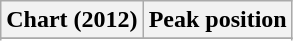<table class="wikitable sortable" border="1">
<tr>
<th>Chart (2012)</th>
<th>Peak position</th>
</tr>
<tr>
</tr>
<tr>
</tr>
<tr>
</tr>
</table>
